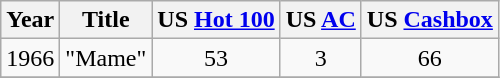<table class="wikitable">
<tr>
<th>Year</th>
<th>Title</th>
<th>US <a href='#'>Hot 100</a></th>
<th>US <a href='#'>AC</a></th>
<th>US <a href='#'>Cashbox</a></th>
</tr>
<tr>
<td>1966</td>
<td>"Mame"</td>
<td align="center">53</td>
<td align="center">3</td>
<td align="center">66</td>
</tr>
<tr>
</tr>
</table>
